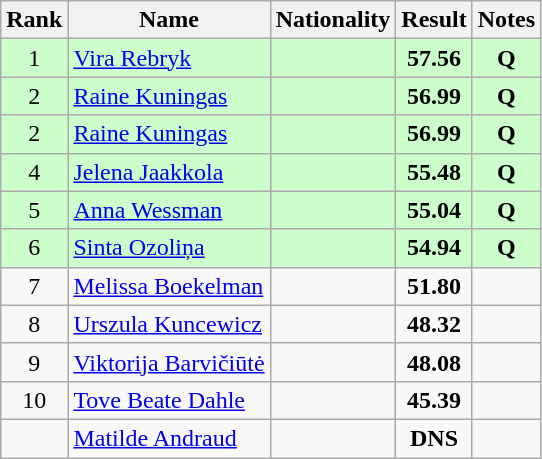<table class="wikitable sortable" style="text-align:center">
<tr>
<th>Rank</th>
<th>Name</th>
<th>Nationality</th>
<th>Result</th>
<th>Notes</th>
</tr>
<tr bgcolor=ccffcc>
<td>1</td>
<td align=left><a href='#'>Vira Rebryk</a></td>
<td align=left></td>
<td><strong>57.56</strong></td>
<td><strong>Q</strong></td>
</tr>
<tr bgcolor=ccffcc>
<td>2</td>
<td align=left><a href='#'>Raine Kuningas</a></td>
<td align=left></td>
<td><strong>56.99</strong></td>
<td><strong>Q</strong></td>
</tr>
<tr bgcolor=ccffcc>
<td>2</td>
<td align=left><a href='#'>Raine Kuningas</a></td>
<td align=left></td>
<td><strong>56.99</strong></td>
<td><strong>Q</strong></td>
</tr>
<tr bgcolor=ccffcc>
<td>4</td>
<td align=left><a href='#'>Jelena Jaakkola</a></td>
<td align=left></td>
<td><strong>55.48</strong></td>
<td><strong>Q</strong></td>
</tr>
<tr bgcolor=ccffcc>
<td>5</td>
<td align=left><a href='#'>Anna Wessman</a></td>
<td align=left></td>
<td><strong>55.04</strong></td>
<td><strong>Q</strong></td>
</tr>
<tr bgcolor=ccffcc>
<td>6</td>
<td align=left><a href='#'>Sinta Ozoliņa</a></td>
<td align=left></td>
<td><strong>54.94</strong></td>
<td><strong>Q</strong></td>
</tr>
<tr>
<td>7</td>
<td align=left><a href='#'>Melissa Boekelman</a></td>
<td align=left></td>
<td><strong>51.80</strong></td>
<td></td>
</tr>
<tr>
<td>8</td>
<td align=left><a href='#'>Urszula Kuncewicz</a></td>
<td align=left></td>
<td><strong>48.32</strong></td>
<td></td>
</tr>
<tr>
<td>9</td>
<td align=left><a href='#'>Viktorija Barvičiūtė</a></td>
<td align=left></td>
<td><strong>48.08</strong></td>
<td></td>
</tr>
<tr>
<td>10</td>
<td align=left><a href='#'>Tove Beate Dahle</a></td>
<td align=left></td>
<td><strong>45.39</strong></td>
<td></td>
</tr>
<tr>
<td></td>
<td align=left><a href='#'>Matilde Andraud</a></td>
<td align=left></td>
<td><strong>DNS</strong></td>
<td></td>
</tr>
</table>
